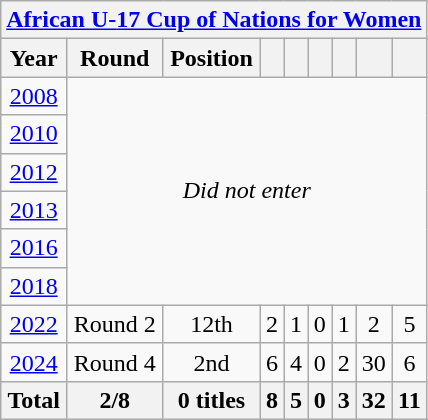<table class="wikitable" style="text-align: center;">
<tr>
<th colspan=9><a href='#'>African U-17 Cup of Nations for Women</a></th>
</tr>
<tr>
<th>Year</th>
<th>Round</th>
<th>Position</th>
<th></th>
<th></th>
<th></th>
<th></th>
<th></th>
<th></th>
</tr>
<tr>
<td><a href='#'>2008</a></td>
<td rowspan=6 colspan=8><em>Did not enter</em></td>
</tr>
<tr>
<td><a href='#'>2010</a></td>
</tr>
<tr>
<td><a href='#'>2012</a></td>
</tr>
<tr>
<td><a href='#'>2013</a></td>
</tr>
<tr>
<td><a href='#'>2016</a></td>
</tr>
<tr>
<td><a href='#'>2018</a></td>
</tr>
<tr>
<td><a href='#'>2022</a></td>
<td>Round 2</td>
<td>12th</td>
<td>2</td>
<td>1</td>
<td>0</td>
<td>1</td>
<td>2</td>
<td>5</td>
</tr>
<tr>
<td><a href='#'>2024</a></td>
<td>Round 4</td>
<td>2nd</td>
<td>6</td>
<td>4</td>
<td>0</td>
<td>2</td>
<td>30</td>
<td>6</td>
</tr>
<tr>
<th>Total</th>
<th>2/8</th>
<th>0 titles</th>
<th>8</th>
<th>5</th>
<th>0</th>
<th>3</th>
<th>32</th>
<th>11</th>
</tr>
</table>
